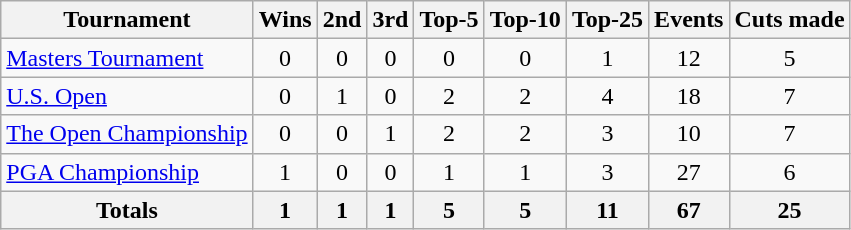<table class=wikitable style=text-align:center>
<tr>
<th>Tournament</th>
<th>Wins</th>
<th>2nd</th>
<th>3rd</th>
<th>Top-5</th>
<th>Top-10</th>
<th>Top-25</th>
<th>Events</th>
<th>Cuts made</th>
</tr>
<tr>
<td align=left><a href='#'>Masters Tournament</a></td>
<td>0</td>
<td>0</td>
<td>0</td>
<td>0</td>
<td>0</td>
<td>1</td>
<td>12</td>
<td>5</td>
</tr>
<tr>
<td align=left><a href='#'>U.S. Open</a></td>
<td>0</td>
<td>1</td>
<td>0</td>
<td>2</td>
<td>2</td>
<td>4</td>
<td>18</td>
<td>7</td>
</tr>
<tr>
<td align=left><a href='#'>The Open Championship</a></td>
<td>0</td>
<td>0</td>
<td>1</td>
<td>2</td>
<td>2</td>
<td>3</td>
<td>10</td>
<td>7</td>
</tr>
<tr>
<td align=left><a href='#'>PGA Championship</a></td>
<td>1</td>
<td>0</td>
<td>0</td>
<td>1</td>
<td>1</td>
<td>3</td>
<td>27</td>
<td>6</td>
</tr>
<tr>
<th>Totals</th>
<th>1</th>
<th>1</th>
<th>1</th>
<th>5</th>
<th>5</th>
<th>11</th>
<th>67</th>
<th>25</th>
</tr>
</table>
